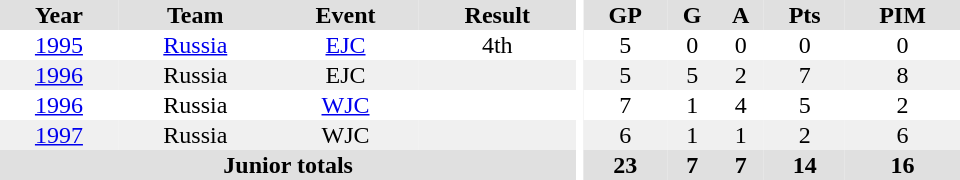<table border="0" cellpadding="1" cellspacing="0" ID="Table3" style="text-align:center; width:40em">
<tr bgcolor="#e0e0e0">
<th>Year</th>
<th>Team</th>
<th>Event</th>
<th>Result</th>
<th rowspan="99" bgcolor="#ffffff"></th>
<th>GP</th>
<th>G</th>
<th>A</th>
<th>Pts</th>
<th>PIM</th>
</tr>
<tr>
<td><a href='#'>1995</a></td>
<td><a href='#'>Russia</a></td>
<td><a href='#'>EJC</a></td>
<td>4th</td>
<td>5</td>
<td>0</td>
<td>0</td>
<td>0</td>
<td>0</td>
</tr>
<tr bgcolor="#f0f0f0">
<td><a href='#'>1996</a></td>
<td>Russia</td>
<td>EJC</td>
<td></td>
<td>5</td>
<td>5</td>
<td>2</td>
<td>7</td>
<td>8</td>
</tr>
<tr>
<td><a href='#'>1996</a></td>
<td>Russia</td>
<td><a href='#'>WJC</a></td>
<td></td>
<td>7</td>
<td>1</td>
<td>4</td>
<td>5</td>
<td>2</td>
</tr>
<tr bgcolor="#f0f0f0">
<td><a href='#'>1997</a></td>
<td>Russia</td>
<td>WJC</td>
<td></td>
<td>6</td>
<td>1</td>
<td>1</td>
<td>2</td>
<td>6</td>
</tr>
<tr bgcolor="#e0e0e0">
<th colspan="4">Junior totals</th>
<th>23</th>
<th>7</th>
<th>7</th>
<th>14</th>
<th>16</th>
</tr>
</table>
